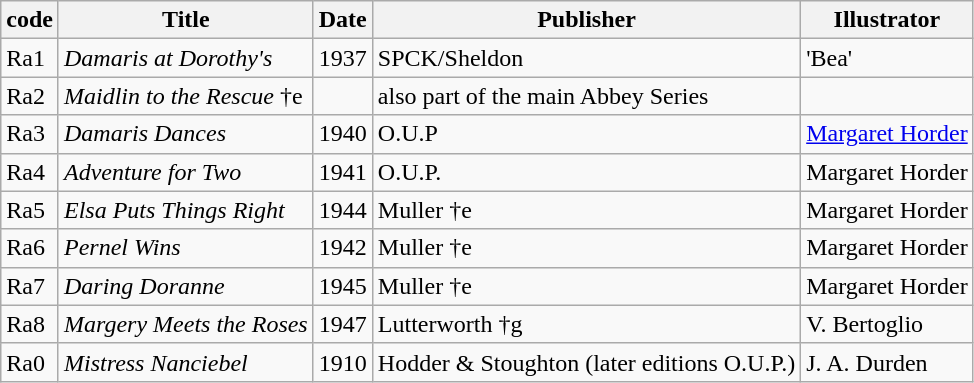<table class="wikitable">
<tr>
<th>code</th>
<th>Title</th>
<th>Date</th>
<th>Publisher</th>
<th>Illustrator</th>
</tr>
<tr>
<td>Ra1</td>
<td><em>Damaris at Dorothy's</em></td>
<td>1937</td>
<td>SPCK/Sheldon</td>
<td>'Bea'</td>
</tr>
<tr>
<td>Ra2</td>
<td><em>Maidlin to the Rescue</em> †e</td>
<td></td>
<td>also part of the main Abbey Series</td>
<td></td>
</tr>
<tr>
<td>Ra3</td>
<td><em>Damaris Dances</em></td>
<td>1940</td>
<td>O.U.P</td>
<td><a href='#'>Margaret Horder</a></td>
</tr>
<tr>
<td>Ra4</td>
<td><em>Adventure for Two</em></td>
<td>1941</td>
<td>O.U.P.</td>
<td>Margaret Horder</td>
</tr>
<tr>
<td>Ra5</td>
<td><em>Elsa Puts Things Right</em></td>
<td>1944</td>
<td>Muller †e</td>
<td>Margaret Horder</td>
</tr>
<tr>
<td>Ra6</td>
<td><em>Pernel Wins</em></td>
<td>1942</td>
<td>Muller †e</td>
<td>Margaret Horder</td>
</tr>
<tr>
<td>Ra7</td>
<td><em>Daring Doranne</em></td>
<td>1945</td>
<td>Muller †e</td>
<td>Margaret Horder</td>
</tr>
<tr>
<td>Ra8</td>
<td><em>Margery Meets the Roses</em></td>
<td>1947</td>
<td>Lutterworth †g</td>
<td>V. Bertoglio</td>
</tr>
<tr>
<td>Ra0</td>
<td><em>Mistress Nanciebel</em></td>
<td>1910</td>
<td>Hodder & Stoughton (later editions O.U.P.)</td>
<td>J. A. Durden</td>
</tr>
</table>
